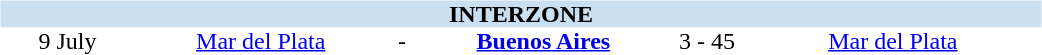<table table width=700>
<tr>
<td width=700 valign="top"><br><table border=0 cellspacing=0 cellpadding=0 style="font-size: 100%; border-collapse: collapse;" width=100%>
<tr bgcolor="#CADFF0">
<td style="font-size:100%"; align="center" colspan="6"><strong>INTERZONE</strong></td>
</tr>
<tr align=center bgcolor=#FFFFFF>
<td width=90>9 July</td>
<td width=170><a href='#'>Mar del Plata</a></td>
<td width=20>-</td>
<td width=170><strong><a href='#'>Buenos Aires</a></strong></td>
<td width=50>3 - 45</td>
<td width=200><a href='#'>Mar del Plata</a></td>
</tr>
</table>
</td>
</tr>
</table>
